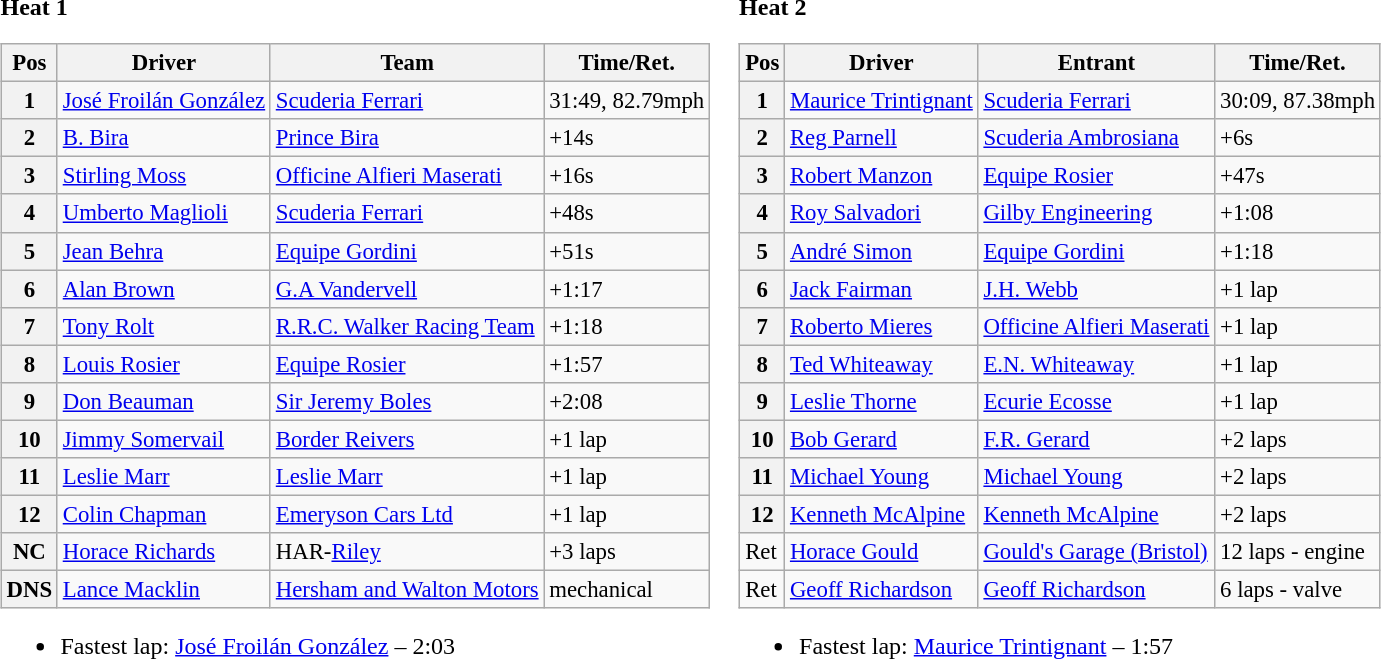<table>
<tr>
<td valign="top"><strong>Heat 1</strong><br><table class="wikitable" style="font-size: 95%;">
<tr>
<th>Pos</th>
<th>Driver</th>
<th>Team</th>
<th>Time/Ret.</th>
</tr>
<tr>
<th>1</th>
<td> <a href='#'>José Froilán González</a></td>
<td><a href='#'>Scuderia Ferrari</a></td>
<td>31:49, 82.79mph</td>
</tr>
<tr>
<th>2</th>
<td> <a href='#'>B. Bira</a></td>
<td><a href='#'>Prince Bira</a></td>
<td>+14s</td>
</tr>
<tr>
<th>3</th>
<td> <a href='#'>Stirling Moss</a></td>
<td><a href='#'>Officine Alfieri Maserati</a></td>
<td>+16s</td>
</tr>
<tr>
<th>4</th>
<td> <a href='#'>Umberto Maglioli</a></td>
<td><a href='#'>Scuderia Ferrari</a></td>
<td>+48s</td>
</tr>
<tr>
<th>5</th>
<td> <a href='#'>Jean Behra</a></td>
<td><a href='#'>Equipe Gordini</a></td>
<td>+51s</td>
</tr>
<tr>
<th>6</th>
<td> <a href='#'>Alan Brown</a></td>
<td><a href='#'>G.A Vandervell</a></td>
<td>+1:17</td>
</tr>
<tr>
<th>7</th>
<td> <a href='#'>Tony Rolt</a></td>
<td><a href='#'>R.R.C. Walker Racing Team</a></td>
<td>+1:18</td>
</tr>
<tr>
<th>8</th>
<td> <a href='#'>Louis Rosier</a></td>
<td><a href='#'>Equipe Rosier</a></td>
<td>+1:57</td>
</tr>
<tr>
<th>9</th>
<td> <a href='#'>Don Beauman</a></td>
<td><a href='#'>Sir Jeremy Boles</a></td>
<td>+2:08</td>
</tr>
<tr>
<th>10</th>
<td> <a href='#'>Jimmy Somervail</a></td>
<td><a href='#'>Border Reivers</a></td>
<td>+1 lap</td>
</tr>
<tr>
<th>11</th>
<td> <a href='#'>Leslie Marr</a></td>
<td><a href='#'>Leslie Marr</a></td>
<td>+1 lap</td>
</tr>
<tr>
<th>12</th>
<td> <a href='#'>Colin Chapman</a></td>
<td><a href='#'>Emeryson Cars Ltd</a></td>
<td>+1 lap</td>
</tr>
<tr>
<th>NC</th>
<td> <a href='#'>Horace Richards</a></td>
<td>HAR-<a href='#'>Riley</a></td>
<td>+3 laps</td>
</tr>
<tr>
<th>DNS</th>
<td> <a href='#'>Lance Macklin</a></td>
<td><a href='#'>Hersham and Walton Motors</a></td>
<td>mechanical</td>
</tr>
</table>
<ul><li>Fastest lap: <a href='#'>José Froilán González</a> – 2:03</li></ul></td>
<td valign="top"><strong>Heat 2</strong><br><table class="wikitable" style="font-size: 95%;">
<tr>
<th>Pos</th>
<th>Driver</th>
<th>Entrant</th>
<th>Time/Ret.</th>
</tr>
<tr>
<th>1</th>
<td> <a href='#'>Maurice Trintignant</a></td>
<td><a href='#'>Scuderia Ferrari</a></td>
<td>30:09, 87.38mph</td>
</tr>
<tr>
<th>2</th>
<td> <a href='#'>Reg Parnell</a></td>
<td><a href='#'>Scuderia Ambrosiana</a></td>
<td>+6s</td>
</tr>
<tr>
<th>3</th>
<td> <a href='#'>Robert Manzon</a></td>
<td><a href='#'>Equipe Rosier</a></td>
<td>+47s</td>
</tr>
<tr>
<th>4</th>
<td> <a href='#'>Roy Salvadori</a></td>
<td><a href='#'>Gilby Engineering</a></td>
<td>+1:08</td>
</tr>
<tr>
<th>5</th>
<td> <a href='#'>André Simon</a></td>
<td><a href='#'>Equipe Gordini</a></td>
<td>+1:18</td>
</tr>
<tr>
<th>6</th>
<td> <a href='#'>Jack Fairman</a></td>
<td><a href='#'>J.H. Webb</a></td>
<td>+1 lap</td>
</tr>
<tr>
<th>7</th>
<td> <a href='#'>Roberto Mieres</a></td>
<td><a href='#'>Officine Alfieri Maserati</a></td>
<td>+1 lap</td>
</tr>
<tr>
<th>8</th>
<td> <a href='#'>Ted Whiteaway</a></td>
<td><a href='#'>E.N. Whiteaway</a></td>
<td>+1 lap</td>
</tr>
<tr>
<th>9</th>
<td> <a href='#'>Leslie Thorne</a></td>
<td><a href='#'>Ecurie Ecosse</a></td>
<td>+1 lap</td>
</tr>
<tr>
<th>10</th>
<td> <a href='#'>Bob Gerard</a></td>
<td><a href='#'>F.R. Gerard</a></td>
<td>+2 laps</td>
</tr>
<tr>
<th>11</th>
<td> <a href='#'>Michael Young</a></td>
<td><a href='#'>Michael Young</a></td>
<td>+2 laps</td>
</tr>
<tr>
<th>12</th>
<td> <a href='#'>Kenneth McAlpine</a></td>
<td><a href='#'>Kenneth McAlpine</a></td>
<td>+2 laps</td>
</tr>
<tr>
<td>Ret</td>
<td> <a href='#'>Horace Gould</a></td>
<td><a href='#'>Gould's Garage (Bristol)</a></td>
<td>12 laps - engine</td>
</tr>
<tr>
<td>Ret</td>
<td> <a href='#'>Geoff Richardson</a></td>
<td><a href='#'>Geoff Richardson</a></td>
<td>6 laps - valve</td>
</tr>
</table>
<ul><li>Fastest lap: <a href='#'>Maurice Trintignant</a> – 1:57</li></ul></td>
</tr>
</table>
